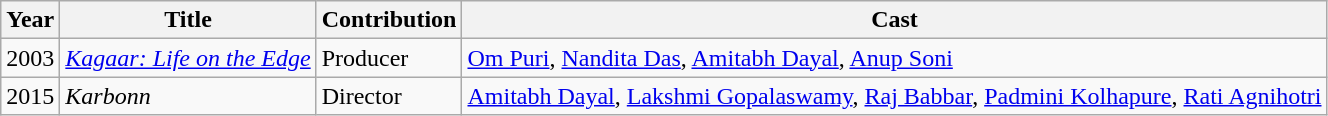<table class="wikitable sortable">
<tr>
<th>Year</th>
<th>Title</th>
<th>Contribution</th>
<th>Cast</th>
</tr>
<tr>
<td>2003</td>
<td><em><a href='#'>Kagaar: Life on the Edge</a></em></td>
<td>Producer</td>
<td><a href='#'>Om Puri</a>, <a href='#'>Nandita Das</a>, <a href='#'>Amitabh Dayal</a>, <a href='#'>Anup Soni</a></td>
</tr>
<tr>
<td>2015</td>
<td><em>Karbonn</em></td>
<td>Director</td>
<td><a href='#'>Amitabh Dayal</a>, <a href='#'>Lakshmi Gopalaswamy</a>, <a href='#'>Raj Babbar</a>, <a href='#'>Padmini Kolhapure</a>, <a href='#'>Rati Agnihotri</a></td>
</tr>
</table>
